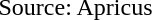<table style="float: right; margin: auto;">
<tr>
<td><br>Source: Apricus</td>
</tr>
</table>
